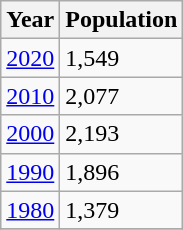<table class="wikitable">
<tr>
<th>Year</th>
<th>Population</th>
</tr>
<tr>
<td><a href='#'>2020</a></td>
<td>1,549</td>
</tr>
<tr>
<td><a href='#'>2010</a></td>
<td>2,077</td>
</tr>
<tr>
<td><a href='#'>2000</a></td>
<td>2,193</td>
</tr>
<tr>
<td><a href='#'>1990</a></td>
<td>1,896</td>
</tr>
<tr>
<td><a href='#'>1980</a></td>
<td>1,379</td>
</tr>
<tr>
</tr>
</table>
